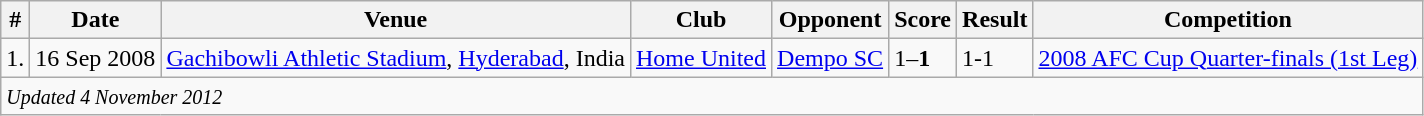<table class="wikitable">
<tr>
<th>#</th>
<th>Date</th>
<th>Venue</th>
<th>Club</th>
<th>Opponent</th>
<th>Score</th>
<th>Result</th>
<th>Competition</th>
</tr>
<tr>
<td>1.</td>
<td>16 Sep 2008</td>
<td><a href='#'>Gachibowli Athletic Stadium</a>, <a href='#'>Hyderabad</a>, India</td>
<td><a href='#'>Home United</a></td>
<td> <a href='#'>Dempo SC</a></td>
<td>1–<strong>1</strong></td>
<td>1-1</td>
<td><a href='#'>2008 AFC Cup Quarter-finals (1st Leg)</a></td>
</tr>
<tr>
<td colspan="12"><small><em>Updated 4 November 2012</em></small></td>
</tr>
</table>
